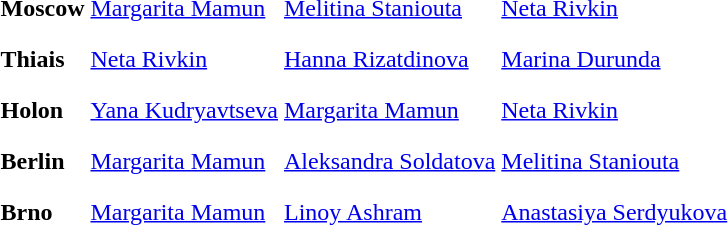<table>
<tr>
<th scope=row style="text-align:left">Moscow</th>
<td style="height:30px;"> <a href='#'>Margarita Mamun</a></td>
<td style="height:30px;"> <a href='#'>Melitina Staniouta</a></td>
<td style="height:30px;"> <a href='#'>Neta Rivkin</a></td>
</tr>
<tr>
<th scope=row style="text-align:left">Thiais</th>
<td style="height:30px;"> <a href='#'>Neta Rivkin</a></td>
<td style="height:30px;"> <a href='#'>Hanna Rizatdinova</a></td>
<td style="height:30px;"> <a href='#'>Marina Durunda</a></td>
</tr>
<tr>
<th scope=row style="text-align:left">Holon</th>
<td style="height:30px;"> <a href='#'>Yana Kudryavtseva</a></td>
<td style="height:30px;"> <a href='#'>Margarita Mamun</a></td>
<td style="height:30px;"> <a href='#'>Neta Rivkin</a></td>
</tr>
<tr>
<th scope=row style="text-align:left">Berlin</th>
<td style="height:30px;"> <a href='#'>Margarita Mamun</a></td>
<td style="height:30px;"> <a href='#'>Aleksandra Soldatova</a></td>
<td style="height:30px;"> <a href='#'>Melitina Staniouta</a></td>
</tr>
<tr>
<th scope=row style="text-align:left">Brno</th>
<td style="height:30px;"> <a href='#'>Margarita Mamun</a></td>
<td style="height:30px;"> <a href='#'>Linoy Ashram</a></td>
<td style="height:30px;"> <a href='#'>Anastasiya Serdyukova</a></td>
</tr>
<tr>
</tr>
</table>
